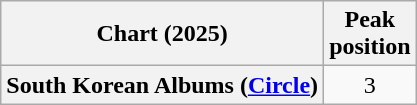<table class="wikitable plainrowheaders" style="text-align:center">
<tr>
<th scope="col">Chart (2025)</th>
<th scope="col">Peak<br>position</th>
</tr>
<tr>
<th scope="row">South Korean Albums (<a href='#'>Circle</a>)</th>
<td>3</td>
</tr>
</table>
